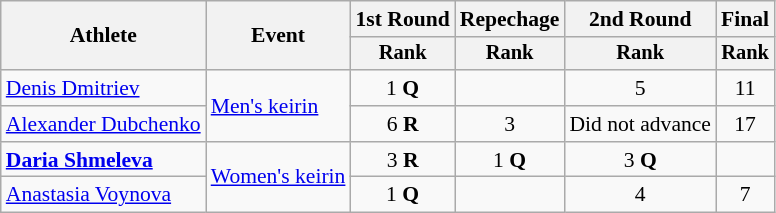<table class="wikitable" style="font-size:90%">
<tr>
<th rowspan=2>Athlete</th>
<th rowspan=2>Event</th>
<th>1st Round</th>
<th>Repechage</th>
<th>2nd Round</th>
<th>Final</th>
</tr>
<tr style="font-size:95%">
<th>Rank</th>
<th>Rank</th>
<th>Rank</th>
<th>Rank</th>
</tr>
<tr align=center>
<td align=left><a href='#'>Denis Dmitriev</a></td>
<td align=left rowspan=2><a href='#'>Men's keirin</a></td>
<td>1 <strong>Q</strong></td>
<td></td>
<td>5</td>
<td>11</td>
</tr>
<tr align=center>
<td align=left><a href='#'>Alexander Dubchenko</a></td>
<td>6 <strong>R</strong></td>
<td>3</td>
<td>Did not advance</td>
<td>17</td>
</tr>
<tr align=center>
<td align=left><strong><a href='#'>Daria Shmeleva</a></strong></td>
<td align=left rowspan=2><a href='#'>Women's keirin</a></td>
<td>3 <strong>R</strong></td>
<td>1 <strong>Q</strong></td>
<td>3 <strong>Q</strong></td>
<td></td>
</tr>
<tr align=center>
<td align=left><a href='#'>Anastasia Voynova</a></td>
<td>1 <strong>Q</strong></td>
<td></td>
<td>4</td>
<td>7</td>
</tr>
</table>
